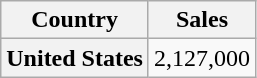<table class="wikitable plainrowheaders">
<tr>
<th scope="col">Country</th>
<th scope="col">Sales</th>
</tr>
<tr>
<th scope="row">United States</th>
<td>2,127,000</td>
</tr>
</table>
